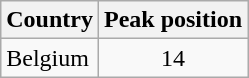<table class="wikitable">
<tr>
<th>Country</th>
<th>Peak position</th>
</tr>
<tr>
<td>Belgium</td>
<td align="center">14</td>
</tr>
</table>
